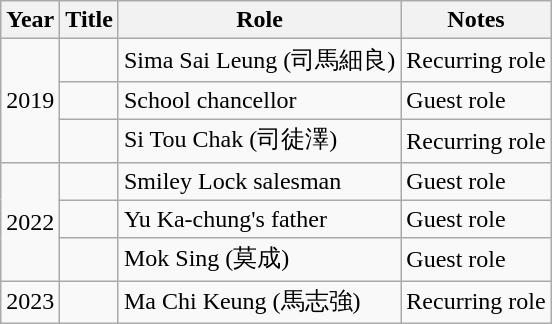<table class="wikitable">
<tr>
<th>Year</th>
<th>Title</th>
<th>Role</th>
<th>Notes</th>
</tr>
<tr>
<td rowspan="3">2019</td>
<td><em></em></td>
<td>Sima Sai Leung (司馬細良)</td>
<td>Recurring role</td>
</tr>
<tr>
<td><em></em></td>
<td>School chancellor</td>
<td>Guest role</td>
</tr>
<tr>
<td><em></em></td>
<td>Si Tou Chak (司徒澤)</td>
<td>Recurring role</td>
</tr>
<tr>
<td rowspan="3">2022</td>
<td><em></em></td>
<td>Smiley Lock salesman</td>
<td>Guest role</td>
</tr>
<tr>
<td><em></em></td>
<td>Yu Ka-chung's father</td>
<td>Guest role</td>
</tr>
<tr>
<td><em></em></td>
<td>Mok Sing (莫成)</td>
<td>Guest role</td>
</tr>
<tr>
<td>2023</td>
<td><em></em></td>
<td>Ma Chi Keung (馬志強)</td>
<td>Recurring role</td>
</tr>
</table>
